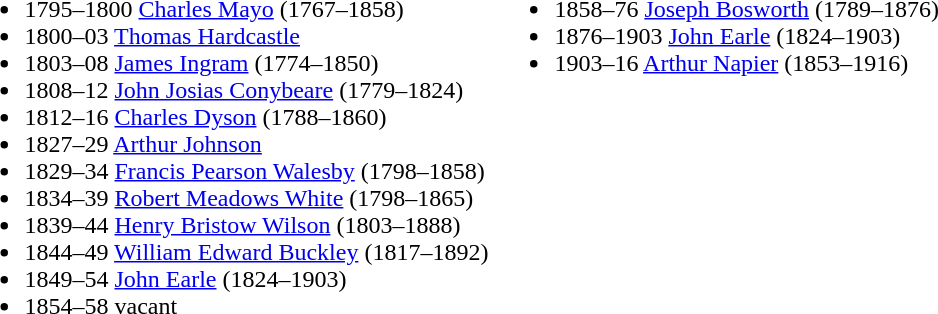<table>
<tr>
<td valign="top"><br><ul><li>1795–1800 <a href='#'>Charles Mayo</a> (1767–1858)</li><li>1800–03 <a href='#'>Thomas Hardcastle</a></li><li>1803–08 <a href='#'>James Ingram</a> (1774–1850)</li><li>1808–12 <a href='#'>John Josias Conybeare</a> (1779–1824)</li><li>1812–16 <a href='#'>Charles Dyson</a> (1788–1860)</li><li>1827–29 <a href='#'>Arthur Johnson</a></li><li>1829–34 <a href='#'>Francis Pearson Walesby</a> (1798–1858)</li><li>1834–39 <a href='#'>Robert Meadows White</a> (1798–1865)</li><li>1839–44 <a href='#'>Henry Bristow Wilson</a> (1803–1888)</li><li>1844–49 <a href='#'>William Edward Buckley</a> (1817–1892)</li><li>1849–54 <a href='#'>John Earle</a> (1824–1903)</li><li>1854–58 vacant</li></ul></td>
<td valign="top"><br><ul><li>1858–76 <a href='#'>Joseph Bosworth</a> (1789–1876)</li><li>1876–1903 <a href='#'>John Earle</a> (1824–1903)</li><li>1903–16 <a href='#'>Arthur Napier</a> (1853–1916)</li></ul></td>
</tr>
</table>
